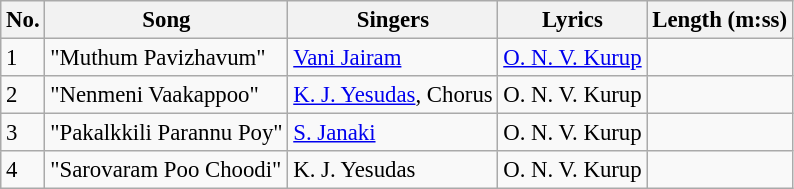<table class="wikitable" style="font-size:95%;">
<tr>
<th>No.</th>
<th>Song</th>
<th>Singers</th>
<th>Lyrics</th>
<th>Length (m:ss)</th>
</tr>
<tr>
<td>1</td>
<td>"Muthum Pavizhavum"</td>
<td><a href='#'>Vani Jairam</a></td>
<td><a href='#'>O. N. V. Kurup</a></td>
<td></td>
</tr>
<tr>
<td>2</td>
<td>"Nenmeni Vaakappoo"</td>
<td><a href='#'>K. J. Yesudas</a>, Chorus</td>
<td>O. N. V. Kurup</td>
<td></td>
</tr>
<tr>
<td>3</td>
<td>"Pakalkkili Parannu Poy"</td>
<td><a href='#'>S. Janaki</a></td>
<td>O. N. V. Kurup</td>
<td></td>
</tr>
<tr>
<td>4</td>
<td>"Sarovaram Poo Choodi"</td>
<td>K. J. Yesudas</td>
<td>O. N. V. Kurup</td>
<td></td>
</tr>
</table>
